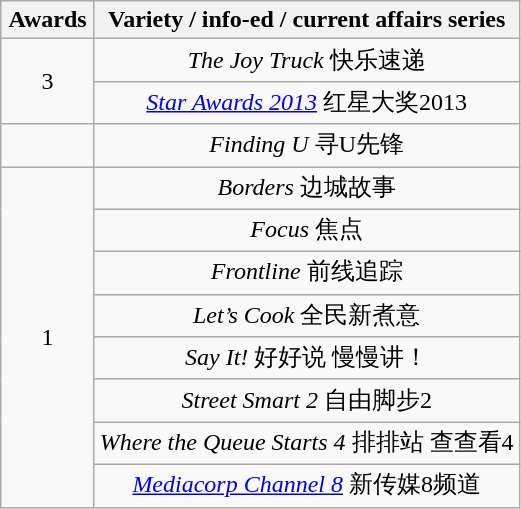<table class="wikitable" style="text-align: center">
<tr>
<th scope="col" width="55">Awards</th>
<th scope="col" align="center">Variety / info-ed / current affairs series</th>
</tr>
<tr>
<td rowspan="2" style="text-align:center;">3</td>
<td><em>The Joy Truck</em> 快乐速递</td>
</tr>
<tr>
<td><em><a href='#'>Star Awards 2013</a></em> 红星大奖2013</td>
</tr>
<tr>
<td></td>
<td><em>Finding U</em> 寻U先锋</td>
</tr>
<tr>
<td rowspan="8" style="text-align:center;">1</td>
<td><em>Borders</em> 边城故事</td>
</tr>
<tr>
<td><em>Focus</em> 焦点</td>
</tr>
<tr>
<td><em>Frontline</em> 前线追踪</td>
</tr>
<tr>
<td><em>Let’s Cook</em> 全民新煮意</td>
</tr>
<tr>
<td><em>Say It!</em> 好好说 慢慢讲！</td>
</tr>
<tr>
<td><em>Street Smart 2</em> 自由脚步2</td>
</tr>
<tr>
<td><em>Where the Queue Starts 4</em> 排排站 查查看4</td>
</tr>
<tr>
<td><em><a href='#'>Mediacorp Channel 8</a></em> 新传媒8频道</td>
</tr>
</table>
